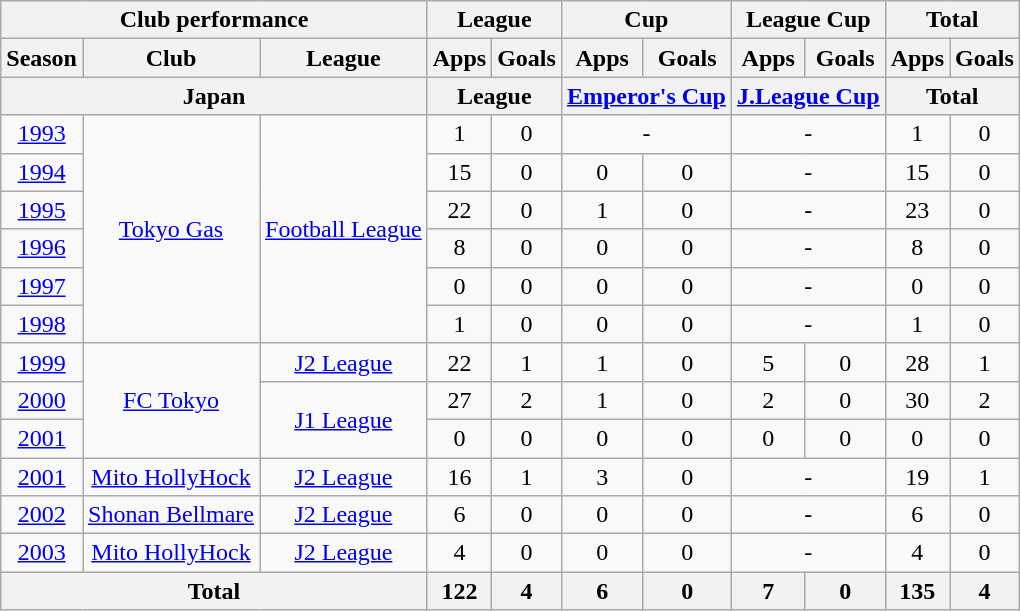<table class="wikitable" style="text-align:center;">
<tr>
<th colspan=3>Club performance</th>
<th colspan=2>League</th>
<th colspan=2>Cup</th>
<th colspan=2>League Cup</th>
<th colspan=2>Total</th>
</tr>
<tr>
<th>Season</th>
<th>Club</th>
<th>League</th>
<th>Apps</th>
<th>Goals</th>
<th>Apps</th>
<th>Goals</th>
<th>Apps</th>
<th>Goals</th>
<th>Apps</th>
<th>Goals</th>
</tr>
<tr>
<th colspan=3>Japan</th>
<th colspan=2>League</th>
<th colspan=2><a href='#'>Emperor's Cup</a></th>
<th colspan=2><a href='#'>J.League Cup</a></th>
<th colspan=2>Total</th>
</tr>
<tr>
<td><a href='#'>1993</a></td>
<td rowspan="6"><a href='#'>Tokyo Gas</a></td>
<td rowspan="6"><a href='#'>Football League</a></td>
<td>1</td>
<td>0</td>
<td colspan="2">-</td>
<td colspan="2">-</td>
<td>1</td>
<td>0</td>
</tr>
<tr>
<td><a href='#'>1994</a></td>
<td>15</td>
<td>0</td>
<td>0</td>
<td>0</td>
<td colspan="2">-</td>
<td>15</td>
<td>0</td>
</tr>
<tr>
<td><a href='#'>1995</a></td>
<td>22</td>
<td>0</td>
<td>1</td>
<td>0</td>
<td colspan="2">-</td>
<td>23</td>
<td>0</td>
</tr>
<tr>
<td><a href='#'>1996</a></td>
<td>8</td>
<td>0</td>
<td>0</td>
<td>0</td>
<td colspan="2">-</td>
<td>8</td>
<td>0</td>
</tr>
<tr>
<td><a href='#'>1997</a></td>
<td>0</td>
<td>0</td>
<td>0</td>
<td>0</td>
<td colspan="2">-</td>
<td>0</td>
<td>0</td>
</tr>
<tr>
<td><a href='#'>1998</a></td>
<td>1</td>
<td>0</td>
<td>0</td>
<td>0</td>
<td colspan="2">-</td>
<td>1</td>
<td>0</td>
</tr>
<tr>
<td><a href='#'>1999</a></td>
<td rowspan="3"><a href='#'>FC Tokyo</a></td>
<td><a href='#'>J2 League</a></td>
<td>22</td>
<td>1</td>
<td>1</td>
<td>0</td>
<td>5</td>
<td>0</td>
<td>28</td>
<td>1</td>
</tr>
<tr>
<td><a href='#'>2000</a></td>
<td rowspan="2"><a href='#'>J1 League</a></td>
<td>27</td>
<td>2</td>
<td>1</td>
<td>0</td>
<td>2</td>
<td>0</td>
<td>30</td>
<td>2</td>
</tr>
<tr>
<td><a href='#'>2001</a></td>
<td>0</td>
<td>0</td>
<td>0</td>
<td>0</td>
<td>0</td>
<td>0</td>
<td>0</td>
<td>0</td>
</tr>
<tr>
<td><a href='#'>2001</a></td>
<td><a href='#'>Mito HollyHock</a></td>
<td><a href='#'>J2 League</a></td>
<td>16</td>
<td>1</td>
<td>3</td>
<td>0</td>
<td colspan="2">-</td>
<td>19</td>
<td>1</td>
</tr>
<tr>
<td><a href='#'>2002</a></td>
<td><a href='#'>Shonan Bellmare</a></td>
<td><a href='#'>J2 League</a></td>
<td>6</td>
<td>0</td>
<td>0</td>
<td>0</td>
<td colspan="2">-</td>
<td>6</td>
<td>0</td>
</tr>
<tr>
<td><a href='#'>2003</a></td>
<td><a href='#'>Mito HollyHock</a></td>
<td><a href='#'>J2 League</a></td>
<td>4</td>
<td>0</td>
<td>0</td>
<td>0</td>
<td colspan="2">-</td>
<td>4</td>
<td>0</td>
</tr>
<tr>
<th colspan=3>Total</th>
<th>122</th>
<th>4</th>
<th>6</th>
<th>0</th>
<th>7</th>
<th>0</th>
<th>135</th>
<th>4</th>
</tr>
</table>
